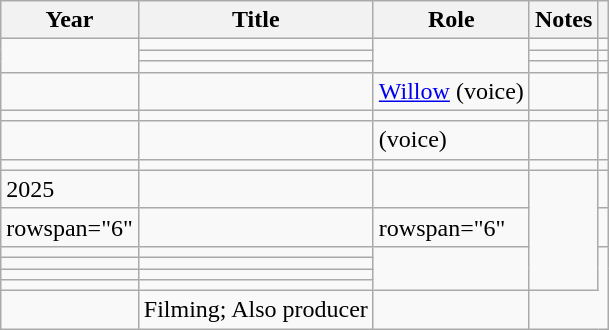<table class="wikitable sortable plainrowheaders">
<tr>
<th scope="col">Year</th>
<th scope="col">Title</th>
<th scope="col">Role</th>
<th scope="col" class="unsortable">Notes</th>
<th scope="col" class="unsortable"></th>
</tr>
<tr>
<td rowspan="3"></td>
<td><em></em></td>
<td rowspan="3"></td>
<td></td>
<td></td>
</tr>
<tr>
<td><em></em></td>
<td></td>
<td></td>
</tr>
<tr>
<td><em></em></td>
<td></td>
<td></td>
</tr>
<tr>
<td></td>
<td><em></em></td>
<td><a href='#'>Willow</a> (voice)</td>
<td></td>
<td></td>
</tr>
<tr>
<td></td>
<td><em></em></td>
<td></td>
<td></td>
<td></td>
</tr>
<tr>
<td></td>
<td><em></em></td>
<td> (voice)</td>
<td></td>
<td></td>
</tr>
<tr>
<td></td>
<td><em></em></td>
<td></td>
<td></td>
<td></td>
</tr>
<tr>
<td>2025</td>
<td></td>
<td></td>
<td rowspan="6"></td>
<td></td>
</tr>
<tr>
<td>rowspan="6" </td>
<td></td>
<td>rowspan="6"  </td>
<td></td>
</tr>
<tr>
<td></td>
<td></td>
</tr>
<tr>
<td></td>
<td></td>
</tr>
<tr>
<td></td>
<td></td>
</tr>
<tr>
<td></td>
<td></td>
</tr>
<tr>
<td></td>
<td>Filming; Also producer</td>
<td></td>
</tr>
</table>
